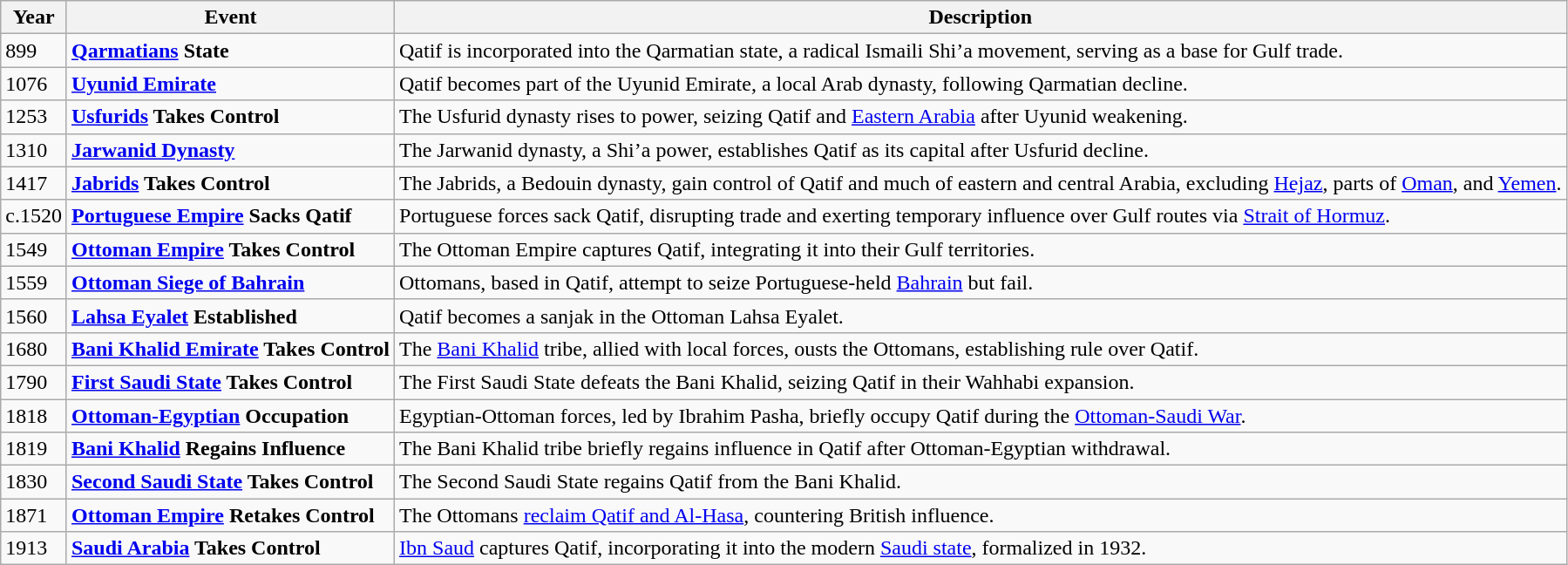<table class="wikitable">
<tr>
<th>Year</th>
<th>Event</th>
<th>Description</th>
</tr>
<tr>
<td>899</td>
<td><strong><a href='#'>Qarmatians</a> State</strong></td>
<td>Qatif is incorporated into the Qarmatian state, a radical Ismaili Shi’a movement, serving as a base for Gulf trade.</td>
</tr>
<tr>
<td>1076</td>
<td><strong><a href='#'>Uyunid Emirate</a></strong></td>
<td>Qatif becomes part of the Uyunid Emirate, a local Arab dynasty, following Qarmatian decline.</td>
</tr>
<tr>
<td>1253</td>
<td><strong><a href='#'>Usfurids</a> Takes Control</strong></td>
<td>The Usfurid dynasty rises to power, seizing Qatif and <a href='#'>Eastern Arabia</a> after Uyunid weakening.</td>
</tr>
<tr>
<td>1310</td>
<td><strong><a href='#'>Jarwanid Dynasty</a></strong></td>
<td>The Jarwanid dynasty, a Shi’a power, establishes Qatif as its capital after Usfurid decline.</td>
</tr>
<tr>
<td>1417</td>
<td><strong><a href='#'>Jabrids</a> Takes Control</strong></td>
<td>The Jabrids, a Bedouin dynasty, gain control of Qatif and much of eastern and central Arabia, excluding <a href='#'>Hejaz</a>, parts of <a href='#'>Oman</a>, and <a href='#'>Yemen</a>.</td>
</tr>
<tr>
<td>c.1520</td>
<td><strong><a href='#'>Portuguese Empire</a> Sacks Qatif</strong></td>
<td>Portuguese forces sack Qatif, disrupting trade and exerting temporary influence over Gulf routes via <a href='#'>Strait of Hormuz</a>.</td>
</tr>
<tr>
<td>1549</td>
<td><strong><a href='#'>Ottoman Empire</a> Takes Control</strong></td>
<td>The Ottoman Empire captures Qatif, integrating it into their Gulf territories.</td>
</tr>
<tr>
<td>1559</td>
<td><strong><a href='#'>Ottoman Siege of Bahrain</a></strong></td>
<td>Ottomans, based in Qatif, attempt to seize Portuguese-held <a href='#'>Bahrain</a> but fail.</td>
</tr>
<tr>
<td>1560</td>
<td><strong><a href='#'>Lahsa Eyalet</a> Established</strong></td>
<td>Qatif becomes a sanjak in the Ottoman Lahsa Eyalet.</td>
</tr>
<tr>
<td>1680</td>
<td><strong><a href='#'>Bani Khalid Emirate</a> Takes Control</strong></td>
<td>The <a href='#'>Bani Khalid</a> tribe, allied with local forces, ousts the Ottomans, establishing rule over Qatif.</td>
</tr>
<tr>
<td>1790</td>
<td><strong><a href='#'>First Saudi State</a> Takes Control</strong></td>
<td>The First Saudi State defeats the Bani Khalid, seizing Qatif in their Wahhabi expansion.</td>
</tr>
<tr>
<td>1818</td>
<td><strong><a href='#'>Ottoman-Egyptian</a> Occupation</strong></td>
<td>Egyptian-Ottoman forces, led by Ibrahim Pasha, briefly occupy Qatif during the <a href='#'>Ottoman-Saudi War</a>.</td>
</tr>
<tr>
<td>1819</td>
<td><strong><a href='#'>Bani Khalid</a> Regains Influence</strong></td>
<td>The Bani Khalid tribe briefly regains influence in Qatif after Ottoman-Egyptian withdrawal.</td>
</tr>
<tr>
<td>1830</td>
<td><strong><a href='#'>Second Saudi State</a> Takes Control</strong></td>
<td>The Second Saudi State regains Qatif from the Bani Khalid.</td>
</tr>
<tr>
<td>1871</td>
<td><strong><a href='#'>Ottoman Empire</a> Retakes Control</strong></td>
<td>The Ottomans <a href='#'>reclaim Qatif and Al-Hasa</a>, countering British influence.</td>
</tr>
<tr>
<td>1913</td>
<td><strong><a href='#'>Saudi Arabia</a> Takes Control</strong></td>
<td><a href='#'>Ibn Saud</a> captures Qatif, incorporating it into the modern <a href='#'>Saudi state</a>, formalized in 1932.</td>
</tr>
</table>
